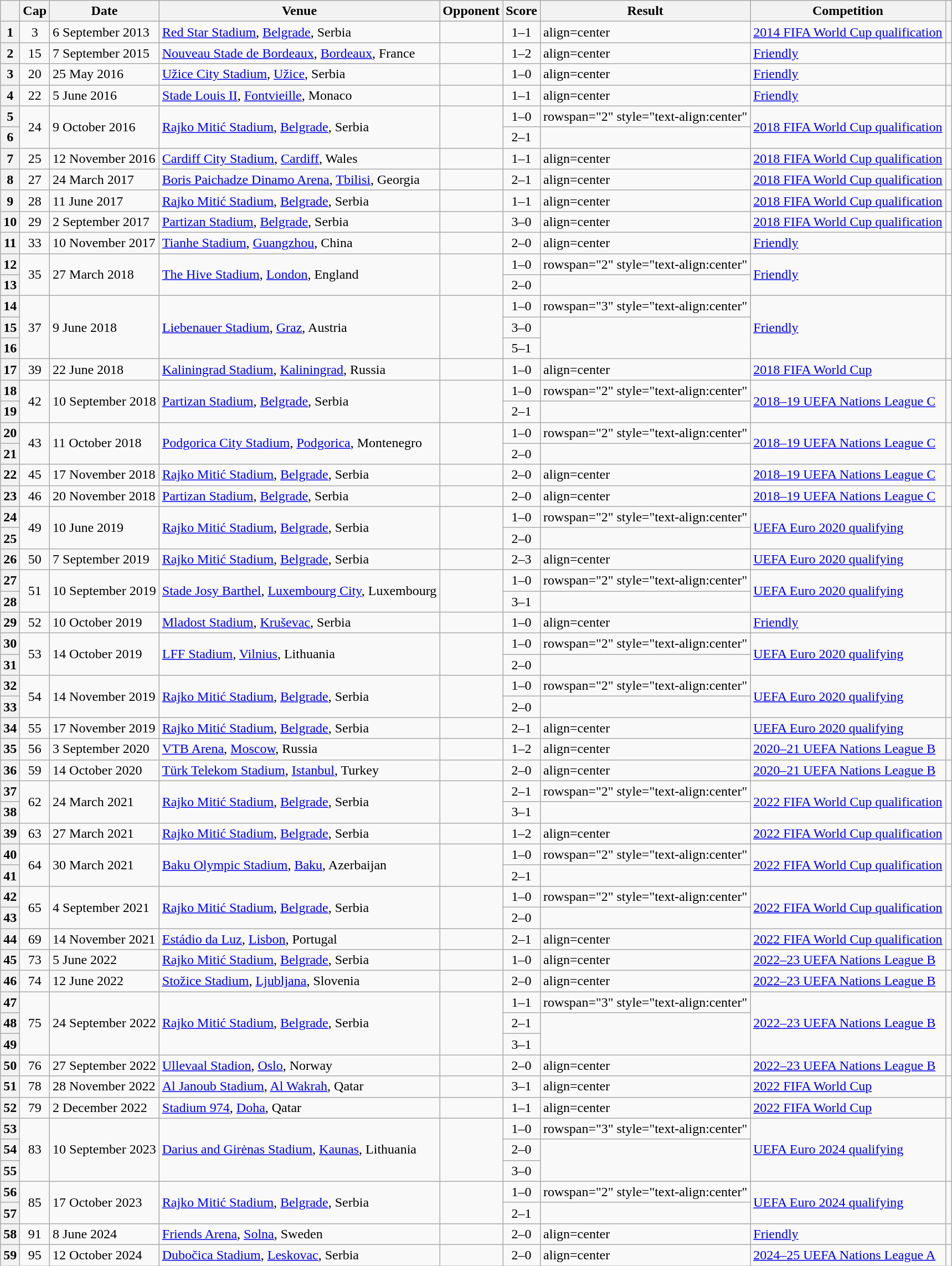<table class="wikitable sortable">
<tr>
<th scope="col"></th>
<th scope="col">Cap</th>
<th scope="col">Date</th>
<th scope="col">Venue</th>
<th scope="col">Opponent</th>
<th scope="col">Score</th>
<th scope="col">Result</th>
<th scope="col">Competition</th>
<th scope="col" class="unsortable"></th>
</tr>
<tr>
<th scope="row">1</th>
<td align=center>3</td>
<td>6 September 2013</td>
<td><a href='#'>Red Star Stadium</a>, <a href='#'>Belgrade</a>, Serbia</td>
<td></td>
<td align=center>1–1</td>
<td>align=center </td>
<td><a href='#'>2014 FIFA World Cup qualification</a></td>
<td></td>
</tr>
<tr>
<th scope="row">2</th>
<td align=center>15</td>
<td>7 September 2015</td>
<td><a href='#'>Nouveau Stade de Bordeaux</a>, <a href='#'>Bordeaux</a>, France</td>
<td></td>
<td align=center>1–2</td>
<td>align=center </td>
<td><a href='#'>Friendly</a></td>
<td></td>
</tr>
<tr>
<th scope="row">3</th>
<td align=center>20</td>
<td>25 May 2016</td>
<td><a href='#'>Užice City Stadium</a>, <a href='#'>Užice</a>, Serbia</td>
<td></td>
<td align=center>1–0</td>
<td>align=center </td>
<td><a href='#'>Friendly</a></td>
<td></td>
</tr>
<tr>
<th scope="row">4</th>
<td align=center>22</td>
<td>5 June 2016</td>
<td><a href='#'>Stade Louis II</a>, <a href='#'>Fontvieille</a>, Monaco</td>
<td></td>
<td align=center>1–1</td>
<td>align=center </td>
<td><a href='#'>Friendly</a></td>
<td></td>
</tr>
<tr>
<th scope="row">5</th>
<td rowspan="2" align=center>24</td>
<td rowspan="2">9 October 2016</td>
<td rowspan="2"><a href='#'>Rajko Mitić Stadium</a>, <a href='#'>Belgrade</a>, Serbia</td>
<td rowspan="2"></td>
<td align=center>1–0</td>
<td>rowspan="2" style="text-align:center" </td>
<td rowspan="2"><a href='#'>2018 FIFA World Cup qualification</a></td>
<td rowspan="2"></td>
</tr>
<tr>
<th scope="row">6</th>
<td align=center>2–1</td>
</tr>
<tr>
<th scope="row">7</th>
<td align=center>25</td>
<td>12 November 2016</td>
<td><a href='#'>Cardiff City Stadium</a>, <a href='#'>Cardiff</a>, Wales</td>
<td></td>
<td align=center>1–1</td>
<td>align=center </td>
<td><a href='#'>2018 FIFA World Cup qualification</a></td>
<td></td>
</tr>
<tr>
<th scope="row">8</th>
<td align=center>27</td>
<td>24 March 2017</td>
<td><a href='#'>Boris Paichadze Dinamo Arena</a>, <a href='#'>Tbilisi</a>, Georgia</td>
<td></td>
<td align=center>2–1</td>
<td>align=center </td>
<td><a href='#'>2018 FIFA World Cup qualification</a></td>
<td></td>
</tr>
<tr>
<th scope="row">9</th>
<td align=center>28</td>
<td>11 June 2017</td>
<td><a href='#'>Rajko Mitić Stadium</a>, <a href='#'>Belgrade</a>, Serbia</td>
<td></td>
<td align=center>1–1</td>
<td>align=center </td>
<td><a href='#'>2018 FIFA World Cup qualification</a></td>
<td></td>
</tr>
<tr>
<th scope="row">10</th>
<td align=center>29</td>
<td>2 September 2017</td>
<td><a href='#'>Partizan Stadium</a>, <a href='#'>Belgrade</a>, Serbia</td>
<td></td>
<td align=center>3–0</td>
<td>align=center </td>
<td><a href='#'>2018 FIFA World Cup qualification</a></td>
<td></td>
</tr>
<tr>
<th scope="row">11</th>
<td align=center>33</td>
<td>10 November 2017</td>
<td><a href='#'>Tianhe Stadium</a>, <a href='#'>Guangzhou</a>, China</td>
<td></td>
<td align=center>2–0</td>
<td>align=center </td>
<td><a href='#'>Friendly</a></td>
<td></td>
</tr>
<tr>
<th scope="row">12</th>
<td rowspan="2" align=center>35</td>
<td rowspan="2">27 March 2018</td>
<td rowspan="2"><a href='#'>The Hive Stadium</a>, <a href='#'>London</a>, England</td>
<td rowspan="2"></td>
<td align=center>1–0</td>
<td>rowspan="2" style="text-align:center" </td>
<td rowspan="2"><a href='#'>Friendly</a></td>
<td rowspan="2"></td>
</tr>
<tr>
<th scope="row">13</th>
<td align=center>2–0</td>
</tr>
<tr>
<th scope="row">14</th>
<td rowspan=3 align=center>37</td>
<td rowspan=3>9 June 2018</td>
<td rowspan=3><a href='#'>Liebenauer Stadium</a>, <a href='#'>Graz</a>, Austria</td>
<td rowspan="3"></td>
<td align=center>1–0</td>
<td>rowspan="3" style="text-align:center" </td>
<td rowspan=3><a href='#'>Friendly</a></td>
<td rowspan="3"></td>
</tr>
<tr>
<th scope="row">15</th>
<td align="center">3–0</td>
</tr>
<tr>
<th scope="row">16</th>
<td align="center">5–1</td>
</tr>
<tr>
<th scope="row">17</th>
<td align=center>39</td>
<td>22 June 2018</td>
<td><a href='#'>Kaliningrad Stadium</a>, <a href='#'>Kaliningrad</a>, Russia</td>
<td></td>
<td align=center>1–0</td>
<td>align=center </td>
<td><a href='#'>2018 FIFA World Cup</a></td>
<td></td>
</tr>
<tr>
<th scope="row">18</th>
<td rowspan="2" align=center>42</td>
<td rowspan="2">10 September 2018</td>
<td rowspan="2"><a href='#'>Partizan Stadium</a>, <a href='#'>Belgrade</a>, Serbia</td>
<td rowspan="2"></td>
<td align=center>1–0</td>
<td>rowspan="2" style="text-align:center" </td>
<td rowspan="2"><a href='#'>2018–19 UEFA Nations League C</a></td>
<td rowspan="2"></td>
</tr>
<tr>
<th scope="row">19</th>
<td align=center>2–1</td>
</tr>
<tr>
<th scope="row">20</th>
<td rowspan="2" align=center>43</td>
<td rowspan="2">11 October 2018</td>
<td rowspan="2"><a href='#'>Podgorica City Stadium</a>, <a href='#'>Podgorica</a>, Montenegro</td>
<td rowspan="2"></td>
<td align=center>1–0</td>
<td>rowspan="2" style="text-align:center" </td>
<td rowspan="2"><a href='#'>2018–19 UEFA Nations League C</a></td>
<td rowspan="2"></td>
</tr>
<tr>
<th scope="row">21</th>
<td align=center>2–0</td>
</tr>
<tr>
<th scope="row">22</th>
<td align=center>45</td>
<td>17 November 2018</td>
<td><a href='#'>Rajko Mitić Stadium</a>, <a href='#'>Belgrade</a>, Serbia</td>
<td></td>
<td align=center>2–0</td>
<td>align=center </td>
<td><a href='#'>2018–19 UEFA Nations League C</a></td>
<td></td>
</tr>
<tr>
<th scope="row">23</th>
<td align=center>46</td>
<td>20 November 2018</td>
<td><a href='#'>Partizan Stadium</a>, <a href='#'>Belgrade</a>, Serbia</td>
<td></td>
<td align=center>2–0</td>
<td>align=center </td>
<td><a href='#'>2018–19 UEFA Nations League C</a></td>
<td></td>
</tr>
<tr>
<th scope="row">24</th>
<td rowspan="2" align=center>49</td>
<td rowspan="2">10 June 2019</td>
<td rowspan="2"><a href='#'>Rajko Mitić Stadium</a>, <a href='#'>Belgrade</a>, Serbia</td>
<td rowspan="2"></td>
<td align=center>1–0</td>
<td>rowspan="2" style="text-align:center" </td>
<td rowspan="2"><a href='#'>UEFA Euro 2020 qualifying</a></td>
<td rowspan="2"></td>
</tr>
<tr>
<th scope="row">25</th>
<td align=center>2–0</td>
</tr>
<tr>
<th scope="row">26</th>
<td align=center>50</td>
<td>7 September 2019</td>
<td><a href='#'>Rajko Mitić Stadium</a>, <a href='#'>Belgrade</a>, Serbia</td>
<td></td>
<td align=center>2–3</td>
<td>align=center </td>
<td><a href='#'>UEFA Euro 2020 qualifying</a></td>
<td></td>
</tr>
<tr>
<th scope="row">27</th>
<td rowspan="2" align=center>51</td>
<td rowspan="2">10 September 2019</td>
<td rowspan="2"><a href='#'>Stade Josy Barthel</a>, <a href='#'>Luxembourg City</a>, Luxembourg</td>
<td rowspan="2"></td>
<td align=center>1–0</td>
<td>rowspan="2" style="text-align:center" </td>
<td rowspan="2"><a href='#'>UEFA Euro 2020 qualifying</a></td>
<td rowspan="2"></td>
</tr>
<tr>
<th scope="row">28</th>
<td align=center>3–1</td>
</tr>
<tr>
<th scope="row">29</th>
<td align=center>52</td>
<td>10 October 2019</td>
<td><a href='#'>Mladost Stadium</a>, <a href='#'>Kruševac</a>, Serbia</td>
<td></td>
<td align=center>1–0</td>
<td>align=center </td>
<td><a href='#'>Friendly</a></td>
<td></td>
</tr>
<tr>
<th scope="row">30</th>
<td rowspan="2" align=center>53</td>
<td rowspan="2">14 October 2019</td>
<td rowspan="2"><a href='#'>LFF Stadium</a>, <a href='#'>Vilnius</a>, Lithuania</td>
<td rowspan="2"></td>
<td align=center>1–0</td>
<td>rowspan="2" style="text-align:center" </td>
<td rowspan="2"><a href='#'>UEFA Euro 2020 qualifying</a></td>
<td rowspan="2"></td>
</tr>
<tr>
<th scope="row">31</th>
<td align=center>2–0</td>
</tr>
<tr>
<th scope="row">32</th>
<td rowspan="2" align=center>54</td>
<td rowspan="2">14 November 2019</td>
<td rowspan="2"><a href='#'>Rajko Mitić Stadium</a>, <a href='#'>Belgrade</a>, Serbia</td>
<td rowspan="2"></td>
<td align=center>1–0</td>
<td>rowspan="2" style="text-align:center" </td>
<td rowspan="2"><a href='#'>UEFA Euro 2020 qualifying</a></td>
<td rowspan="2"></td>
</tr>
<tr>
<th scope="row">33</th>
<td align=center>2–0</td>
</tr>
<tr>
<th scope="row">34</th>
<td align=center>55</td>
<td>17 November 2019</td>
<td><a href='#'>Rajko Mitić Stadium</a>, <a href='#'>Belgrade</a>, Serbia</td>
<td></td>
<td align=center>2–1</td>
<td>align=center </td>
<td><a href='#'>UEFA Euro 2020 qualifying</a></td>
<td></td>
</tr>
<tr>
<th scope="row">35</th>
<td align=center>56</td>
<td>3 September 2020</td>
<td><a href='#'>VTB Arena</a>, <a href='#'>Moscow</a>, Russia</td>
<td></td>
<td align=center>1–2</td>
<td>align=center </td>
<td><a href='#'>2020–21 UEFA Nations League B</a></td>
<td></td>
</tr>
<tr>
<th scope="row">36</th>
<td align=center>59</td>
<td>14 October 2020</td>
<td><a href='#'>Türk Telekom Stadium</a>, <a href='#'>Istanbul</a>, Turkey</td>
<td></td>
<td align=center>2–0</td>
<td>align=center </td>
<td><a href='#'>2020–21 UEFA Nations League B</a></td>
<td></td>
</tr>
<tr>
<th scope="row">37</th>
<td rowspan="2" align=center>62</td>
<td rowspan="2">24 March 2021</td>
<td rowspan="2"><a href='#'>Rajko Mitić Stadium</a>, <a href='#'>Belgrade</a>, Serbia</td>
<td rowspan="2"></td>
<td align=center>2–1</td>
<td>rowspan="2" style="text-align:center" </td>
<td rowspan="2"><a href='#'>2022 FIFA World Cup qualification</a></td>
<td rowspan="2"></td>
</tr>
<tr>
<th scope="row">38</th>
<td align=center>3–1</td>
</tr>
<tr>
<th scope="row">39</th>
<td align=center>63</td>
<td>27 March 2021</td>
<td><a href='#'>Rajko Mitić Stadium</a>, <a href='#'>Belgrade</a>, Serbia</td>
<td></td>
<td align=center>1–2</td>
<td>align=center </td>
<td><a href='#'>2022 FIFA World Cup qualification</a></td>
<td></td>
</tr>
<tr>
<th scope="row">40</th>
<td rowspan="2" align=center>64</td>
<td rowspan="2">30 March 2021</td>
<td rowspan="2"><a href='#'>Baku Olympic Stadium</a>, <a href='#'>Baku</a>, Azerbaijan</td>
<td rowspan="2"></td>
<td align=center>1–0</td>
<td>rowspan="2" style="text-align:center" </td>
<td rowspan="2"><a href='#'>2022 FIFA World Cup qualification</a></td>
<td rowspan="2"></td>
</tr>
<tr>
<th scope="row">41</th>
<td align=center>2–1</td>
</tr>
<tr>
<th scope="row">42</th>
<td rowspan="2" align=center>65</td>
<td rowspan="2">4 September 2021</td>
<td rowspan="2"><a href='#'>Rajko Mitić Stadium</a>, <a href='#'>Belgrade</a>, Serbia</td>
<td rowspan="2"></td>
<td align=center>1–0</td>
<td>rowspan="2" style="text-align:center" </td>
<td rowspan="2"><a href='#'>2022 FIFA World Cup qualification</a></td>
<td rowspan="2"></td>
</tr>
<tr>
<th scope="row">43</th>
<td align=center>2–0</td>
</tr>
<tr>
<th scope="row">44</th>
<td align=center>69</td>
<td>14 November 2021</td>
<td><a href='#'>Estádio da Luz</a>, <a href='#'>Lisbon</a>, Portugal</td>
<td></td>
<td align=center>2–1</td>
<td>align=center </td>
<td><a href='#'>2022 FIFA World Cup qualification</a></td>
<td></td>
</tr>
<tr>
<th scope="row">45</th>
<td align=center>73</td>
<td>5 June 2022</td>
<td><a href='#'>Rajko Mitić Stadium</a>, <a href='#'>Belgrade</a>, Serbia</td>
<td></td>
<td align=center>1–0</td>
<td>align=center </td>
<td><a href='#'>2022–23 UEFA Nations League B</a></td>
<td></td>
</tr>
<tr>
<th scope="row">46</th>
<td align=center>74</td>
<td>12 June 2022</td>
<td><a href='#'>Stožice Stadium</a>, <a href='#'>Ljubljana</a>, Slovenia</td>
<td></td>
<td align=center>2–0</td>
<td>align=center </td>
<td><a href='#'>2022–23 UEFA Nations League B</a></td>
<td></td>
</tr>
<tr>
<th scope="row">47</th>
<td rowspan=3 align=center>75</td>
<td rowspan=3>24 September 2022</td>
<td rowspan=3><a href='#'>Rajko Mitić Stadium</a>, <a href='#'>Belgrade</a>, Serbia</td>
<td rowspan="3"></td>
<td align=center>1–1</td>
<td>rowspan="3" style="text-align:center" </td>
<td rowspan=3><a href='#'>2022–23 UEFA Nations League B</a></td>
<td rowspan="3"></td>
</tr>
<tr>
<th scope="row">48</th>
<td align="center">2–1</td>
</tr>
<tr>
<th scope="row">49</th>
<td align="center">3–1</td>
</tr>
<tr>
<th scope="row">50</th>
<td align=center>76</td>
<td>27 September 2022</td>
<td><a href='#'>Ullevaal Stadion</a>, <a href='#'>Oslo</a>, Norway</td>
<td></td>
<td align=center>2–0</td>
<td>align=center </td>
<td><a href='#'>2022–23 UEFA Nations League B</a></td>
<td></td>
</tr>
<tr>
<th scope="row">51</th>
<td align=center>78</td>
<td>28 November 2022</td>
<td><a href='#'>Al Janoub Stadium</a>, <a href='#'>Al Wakrah</a>, Qatar</td>
<td></td>
<td align=center>3–1</td>
<td>align=center </td>
<td><a href='#'>2022 FIFA World Cup</a></td>
<td></td>
</tr>
<tr>
<th scope="row">52</th>
<td align=center>79</td>
<td>2 December 2022</td>
<td><a href='#'>Stadium 974</a>, <a href='#'>Doha</a>, Qatar</td>
<td></td>
<td align=center>1–1</td>
<td>align=center </td>
<td><a href='#'>2022 FIFA World Cup</a></td>
<td></td>
</tr>
<tr>
<th scope="row">53</th>
<td rowspan=3 align=center>83</td>
<td rowspan=3>10 September 2023</td>
<td rowspan=3><a href='#'>Darius and Girėnas Stadium</a>, <a href='#'>Kaunas</a>, Lithuania</td>
<td rowspan="3"></td>
<td align=center>1–0</td>
<td>rowspan="3" style="text-align:center" </td>
<td rowspan=3><a href='#'>UEFA Euro 2024 qualifying</a></td>
<td rowspan="3"></td>
</tr>
<tr>
<th scope="row">54</th>
<td align="center">2–0</td>
</tr>
<tr>
<th scope="row">55</th>
<td align="center">3–0</td>
</tr>
<tr>
<th scope="row">56</th>
<td rowspan="2" align=center>85</td>
<td rowspan="2">17 October 2023</td>
<td rowspan="2"><a href='#'>Rajko Mitić Stadium</a>, <a href='#'>Belgrade</a>, Serbia</td>
<td rowspan="2"></td>
<td align=center>1–0</td>
<td>rowspan="2" style="text-align:center" </td>
<td rowspan="2"><a href='#'>UEFA Euro 2024 qualifying</a></td>
<td rowspan="2"></td>
</tr>
<tr>
<th scope="row">57</th>
<td align=center>2–1</td>
</tr>
<tr>
<th scope="row">58</th>
<td align=center>91</td>
<td>8 June 2024</td>
<td><a href='#'>Friends Arena</a>, <a href='#'>Solna</a>, Sweden</td>
<td></td>
<td align=center>2–0</td>
<td>align=center </td>
<td><a href='#'>Friendly</a></td>
<td></td>
</tr>
<tr>
<th scope="row">59</th>
<td align=center>95</td>
<td>12 October 2024</td>
<td><a href='#'>Dubočica Stadium</a>, <a href='#'>Leskovac</a>, Serbia</td>
<td></td>
<td align=center>2–0</td>
<td>align=center </td>
<td><a href='#'>2024–25 UEFA Nations League A</a></td>
<td></td>
</tr>
</table>
